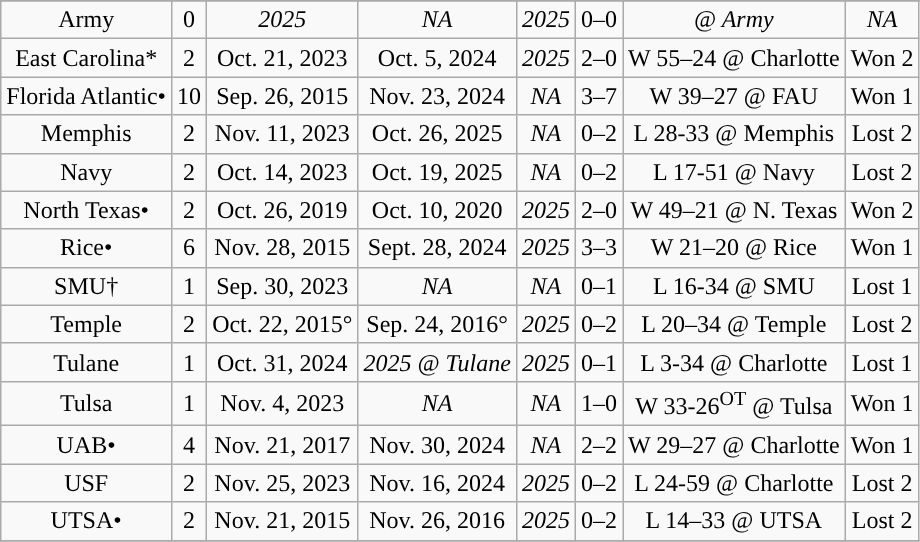<table class="wikitable mw-collapsible mw-collapsed">
<tr>
</tr>
<tr style="text-align:center;">
<td>Army</td>
<td>0</td>
<td><em>2025</em></td>
<td><em>NA</em></td>
<td><em>2025</em></td>
<td>0–0</td>
<td><em>@ Army</em></td>
<td><em>NA</em></td>
</tr>
<tr style="text-align:center;">
<td>East Carolina*</td>
<td>2</td>
<td>Oct. 21, 2023</td>
<td>Oct. 5, 2024</td>
<td><em>2025</em></td>
<td>2–0</td>
<td>W 55–24 @ Charlotte</td>
<td>Won 2</td>
</tr>
<tr style="text-align:center;">
<td>Florida Atlantic•</td>
<td>10</td>
<td>Sep. 26, 2015</td>
<td>Nov. 23, 2024</td>
<td><em>NA</em></td>
<td>3–7</td>
<td>W 39–27 @ FAU</td>
<td>Won 1</td>
</tr>
<tr style="text-align:center;">
<td>Memphis</td>
<td>2</td>
<td>Nov. 11, 2023</td>
<td>Oct. 26, 2025</td>
<td><em>NA</em></td>
<td>0–2</td>
<td>L 28-33 @ Memphis</td>
<td>Lost 2</td>
</tr>
<tr style="text-align:center;">
<td>Navy</td>
<td>2</td>
<td>Oct. 14, 2023</td>
<td>Oct. 19, 2025</td>
<td><em>NA</em></td>
<td>0–2</td>
<td>L 17-51 @ Navy</td>
<td>Lost 2</td>
</tr>
<tr style="text-align:center;">
<td>North Texas•</td>
<td>2</td>
<td>Oct. 26, 2019</td>
<td>Oct. 10, 2020</td>
<td><em>2025</em></td>
<td>2–0</td>
<td>W 49–21 @ N. Texas</td>
<td>Won 2</td>
</tr>
<tr style="text-align:center;">
<td>Rice•</td>
<td>6</td>
<td>Nov. 28, 2015</td>
<td>Sept. 28, 2024</td>
<td><em>2025</em></td>
<td>3–3</td>
<td>W 21–20 @ Rice</td>
<td>Won 1</td>
</tr>
<tr style="text-align:center;">
<td>SMU†</td>
<td>1</td>
<td>Sep. 30, 2023</td>
<td><em>NA</em></td>
<td><em>NA</em></td>
<td>0–1</td>
<td>L 16-34 @ SMU</td>
<td>Lost 1</td>
</tr>
<tr style="text-align:center;">
<td>Temple</td>
<td>2</td>
<td>Oct. 22, 2015°</td>
<td>Sep. 24, 2016°</td>
<td><em>2025</em></td>
<td>0–2</td>
<td>L 20–34 @ Temple</td>
<td>Lost 2</td>
</tr>
<tr style="text-align:center;">
<td>Tulane</td>
<td>1</td>
<td>Oct. 31, 2024</td>
<td><em>2025 @ Tulane</em></td>
<td><em>2025</em></td>
<td>0–1</td>
<td>L 3-34 @ Charlotte</td>
<td>Lost 1</td>
</tr>
<tr style="text-align:center;">
<td>Tulsa</td>
<td>1</td>
<td>Nov. 4, 2023</td>
<td><em>NA</em></td>
<td><em>NA</em></td>
<td>1–0</td>
<td>W 33-26<sup>OT</sup> @ Tulsa</td>
<td>Won 1</td>
</tr>
<tr style="text-align:center;">
<td>UAB•</td>
<td>4</td>
<td>Nov. 21, 2017</td>
<td>Nov. 30, 2024</td>
<td><em>NA</em></td>
<td>2–2</td>
<td>W 29–27 @ Charlotte</td>
<td>Won 1</td>
</tr>
<tr style="text-align:center;">
<td>USF</td>
<td>2</td>
<td>Nov. 25, 2023</td>
<td>Nov. 16, 2024</td>
<td><em>2025</em></td>
<td>0–2</td>
<td>L 24-59 @ Charlotte</td>
<td>Lost 2</td>
</tr>
<tr style="text-align:center;">
<td>UTSA•</td>
<td>2</td>
<td>Nov. 21, 2015</td>
<td>Nov. 26, 2016</td>
<td><em>2025</em></td>
<td>0–2</td>
<td>L 14–33 @ UTSA</td>
<td>Lost 2</td>
</tr>
<tr style="text-align:center;">
</tr>
</table>
